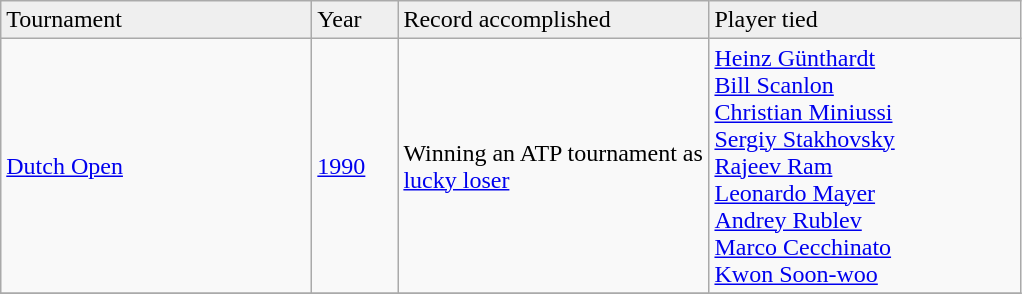<table class=wikitable>
<tr style="background:#efefef;">
<td width=200>Tournament</td>
<td width=50>Year</td>
<td width=200>Record accomplished</td>
<td width=200>Player tied</td>
</tr>
<tr>
<td><a href='#'>Dutch Open</a></td>
<td><a href='#'>1990</a></td>
<td>Winning an ATP tournament as <a href='#'>lucky loser</a></td>
<td><a href='#'>Heinz Günthardt</a><br><a href='#'>Bill Scanlon</a><br><a href='#'>Christian Miniussi</a><br><a href='#'>Sergiy Stakhovsky</a><br><a href='#'>Rajeev Ram</a><br><a href='#'>Leonardo Mayer</a><br><a href='#'>Andrey Rublev</a><br><a href='#'>Marco Cecchinato</a><br><a href='#'>Kwon Soon-woo</a></td>
</tr>
<tr>
</tr>
</table>
